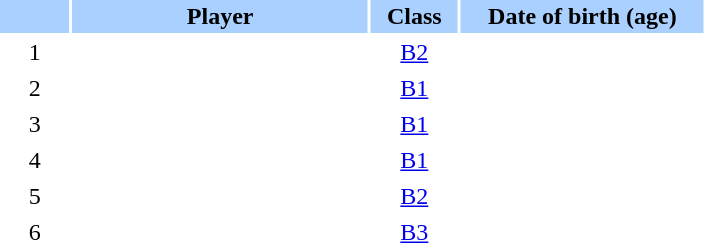<table class="sortable" border="0" cellspacing="2" cellpadding="2">
<tr style="background-color:#AAD0FF">
<th width=8%></th>
<th width=34%>Player</th>
<th width=10%>Class</th>
<th width=28%>Date of birth (age)</th>
</tr>
<tr>
<td style="text-align: center;">1</td>
<td></td>
<td style="text-align: center;"><a href='#'>B2</a></td>
<td style="text-align: center;"></td>
</tr>
<tr>
<td style="text-align: center;">2</td>
<td></td>
<td style="text-align: center;"><a href='#'>B1</a></td>
<td style="text-align: center;"></td>
</tr>
<tr>
<td style="text-align: center;">3</td>
<td></td>
<td style="text-align: center;"><a href='#'>B1</a></td>
<td style="text-align: center;"></td>
</tr>
<tr>
<td style="text-align: center;">4</td>
<td></td>
<td style="text-align: center;"><a href='#'>B1</a></td>
<td style="text-align: center;"></td>
</tr>
<tr>
<td style="text-align: center;">5</td>
<td></td>
<td style="text-align: center;"><a href='#'>B2</a></td>
<td style="text-align: center;"></td>
</tr>
<tr>
<td style="text-align: center;">6</td>
<td></td>
<td style="text-align: center;"><a href='#'>B3</a></td>
<td style="text-align: center;"></td>
</tr>
</table>
